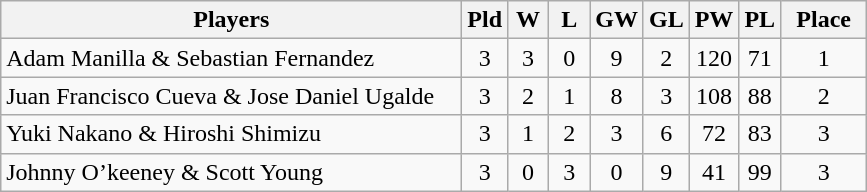<table class=wikitable style="text-align:center">
<tr>
<th width=300>Players</th>
<th width=20>Pld</th>
<th width=20>W</th>
<th width=20>L</th>
<th width=20>GW</th>
<th width=20>GL</th>
<th width=20>PW</th>
<th width=20>PL</th>
<th width=50>Place</th>
</tr>
<tr>
<td align="left">  Adam Manilla & Sebastian Fernandez</td>
<td>3</td>
<td>3</td>
<td>0</td>
<td>9</td>
<td>2</td>
<td>120</td>
<td>71</td>
<td>1</td>
</tr>
<tr>
<td align=left> Juan Francisco Cueva & Jose Daniel Ugalde</td>
<td>3</td>
<td>2</td>
<td>1</td>
<td>8</td>
<td>3</td>
<td>108</td>
<td>88</td>
<td>2</td>
</tr>
<tr>
<td align="left"> Yuki Nakano & Hiroshi Shimizu</td>
<td>3</td>
<td>1</td>
<td>2</td>
<td>3</td>
<td>6</td>
<td>72</td>
<td>83</td>
<td>3</td>
</tr>
<tr>
<td align=left> Johnny O’keeney & Scott Young</td>
<td>3</td>
<td>0</td>
<td>3</td>
<td>0</td>
<td>9</td>
<td>41</td>
<td>99</td>
<td>3</td>
</tr>
</table>
